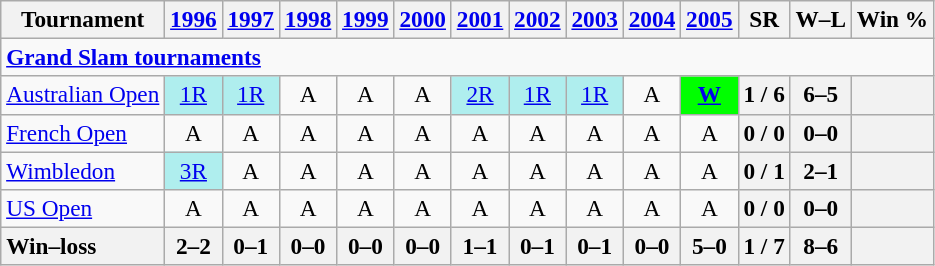<table class=wikitable style=text-align:center;font-size:97%>
<tr>
<th>Tournament</th>
<th><a href='#'>1996</a></th>
<th><a href='#'>1997</a></th>
<th><a href='#'>1998</a></th>
<th><a href='#'>1999</a></th>
<th><a href='#'>2000</a></th>
<th><a href='#'>2001</a></th>
<th><a href='#'>2002</a></th>
<th><a href='#'>2003</a></th>
<th><a href='#'>2004</a></th>
<th><a href='#'>2005</a></th>
<th>SR</th>
<th>W–L</th>
<th>Win %</th>
</tr>
<tr>
<td colspan=20 align=left><a href='#'><strong>Grand Slam tournaments</strong></a></td>
</tr>
<tr>
<td align=left><a href='#'>Australian Open</a></td>
<td style=background:#afeeee><a href='#'>1R</a></td>
<td style=background:#afeeee><a href='#'>1R</a></td>
<td>A</td>
<td>A</td>
<td>A</td>
<td style=background:#afeeee><a href='#'>2R</a></td>
<td style=background:#afeeee><a href='#'>1R</a></td>
<td style=background:#afeeee><a href='#'>1R</a></td>
<td>A</td>
<td style=background:lime><a href='#'><strong>W</strong></a></td>
<th>1 / 6</th>
<th>6–5</th>
<th></th>
</tr>
<tr>
<td align=left><a href='#'>French Open</a></td>
<td>A</td>
<td>A</td>
<td>A</td>
<td>A</td>
<td>A</td>
<td>A</td>
<td>A</td>
<td>A</td>
<td>A</td>
<td>A</td>
<th>0 / 0</th>
<th>0–0</th>
<th></th>
</tr>
<tr>
<td align=left><a href='#'>Wimbledon</a></td>
<td style=background:#afeeee><a href='#'>3R</a></td>
<td>A</td>
<td>A</td>
<td>A</td>
<td>A</td>
<td>A</td>
<td>A</td>
<td>A</td>
<td>A</td>
<td>A</td>
<th>0 / 1</th>
<th>2–1</th>
<th></th>
</tr>
<tr>
<td align=left><a href='#'>US Open</a></td>
<td>A</td>
<td>A</td>
<td>A</td>
<td>A</td>
<td>A</td>
<td>A</td>
<td>A</td>
<td>A</td>
<td>A</td>
<td>A</td>
<th>0 / 0</th>
<th>0–0</th>
<th></th>
</tr>
<tr>
<th style=text-align:left>Win–loss</th>
<th>2–2</th>
<th>0–1</th>
<th>0–0</th>
<th>0–0</th>
<th>0–0</th>
<th>1–1</th>
<th>0–1</th>
<th>0–1</th>
<th>0–0</th>
<th>5–0</th>
<th>1 / 7</th>
<th>8–6</th>
<th></th>
</tr>
</table>
